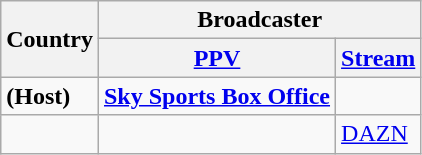<table class="wikitable">
<tr>
<th rowspan="2">Country</th>
<th colspan="2">Broadcaster</th>
</tr>
<tr>
<th align="center"><a href='#'>PPV</a></th>
<th align="center"><a href='#'>Stream</a></th>
</tr>
<tr>
<td><strong> (Host)</strong></td>
<td><strong><a href='#'>Sky Sports Box Office</a></strong></td>
<td></td>
</tr>
<tr>
<td></td>
<td></td>
<td><a href='#'>DAZN</a></td>
</tr>
</table>
